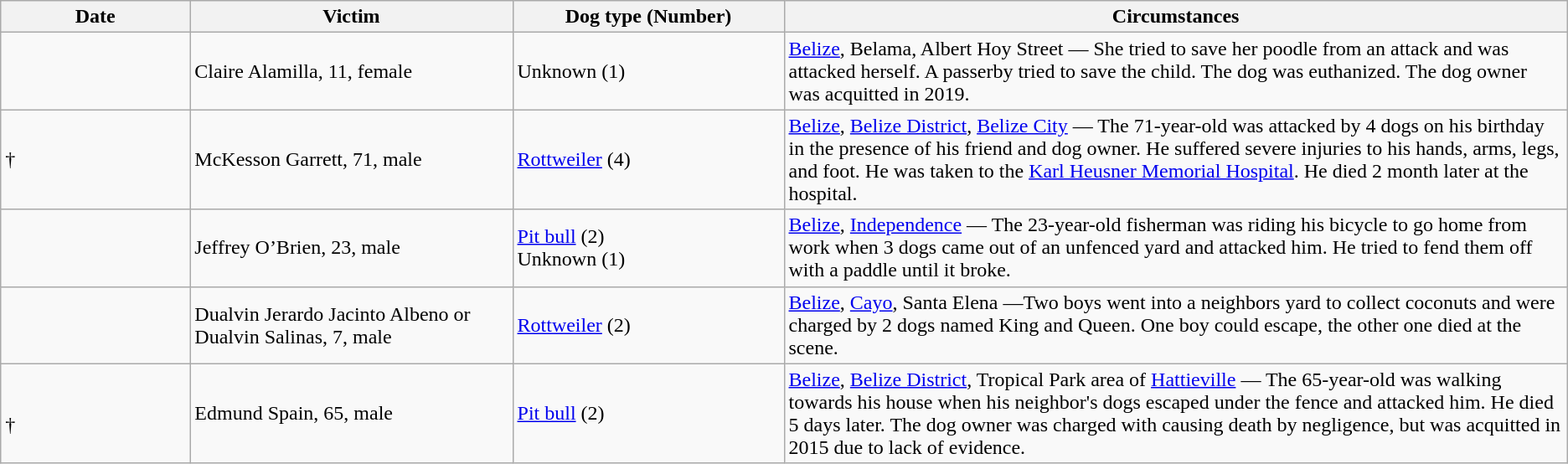<table class="wikitable sortable">
<tr>
<th width="85">Date</th>
<th style="width:150px;">Victim</th>
<th style="width:125px;">Dog type (Number)</th>
<th width="50%">Circumstances</th>
</tr>
<tr>
<td></td>
<td>Claire Alamilla, 11, female</td>
<td>Unknown (1)</td>
<td><a href='#'>Belize</a>, Belama, Albert Hoy Street — She tried to save her poodle from an attack and was attacked herself. A passerby tried to save the child. The dog was euthanized. The dog owner was acquitted in 2019.</td>
</tr>
<tr>
<td> †</td>
<td>McKesson Garrett, 71, male</td>
<td><a href='#'>Rottweiler</a> (4)</td>
<td><a href='#'>Belize</a>, <a href='#'>Belize District</a>, <a href='#'>Belize City</a> — The 71-year-old was attacked by 4 dogs on his birthday in the presence of his friend and dog owner. He suffered severe injuries to his hands, arms, legs, and foot.  He was taken to the <a href='#'>Karl Heusner Memorial Hospital</a>. He died 2 month later at the hospital.</td>
</tr>
<tr>
<td></td>
<td>Jeffrey O’Brien, 23, male</td>
<td><a href='#'>Pit bull</a> (2)<br>Unknown (1)</td>
<td><a href='#'>Belize</a>, <a href='#'>Independence</a> — The 23-year-old fisherman was riding his bicycle to go home from work when 3 dogs came out of an unfenced yard and attacked him. He tried to fend them off with a paddle until it broke.</td>
</tr>
<tr>
<td></td>
<td>Dualvin Jerardo Jacinto Albeno or Dualvin Salinas, 7, male</td>
<td><a href='#'>Rottweiler</a> (2)</td>
<td><a href='#'>Belize</a>, <a href='#'>Cayo</a>, Santa Elena —Two boys went into a neighbors yard to collect coconuts and were charged by 2 dogs named King and Queen. One boy could escape, the other one died at the scene.</td>
</tr>
<tr>
<td><br> †</td>
<td>Edmund Spain, 65, male</td>
<td><a href='#'>Pit bull</a> (2)</td>
<td><a href='#'>Belize</a>, <a href='#'>Belize District</a>, Tropical Park area of <a href='#'>Hattieville</a> — The 65-year-old was walking towards his house when his neighbor's dogs escaped under the fence and attacked him. He died 5 days later. The dog owner was charged with causing death by negligence, but was acquitted in 2015 due to lack of evidence.</td>
</tr>
</table>
